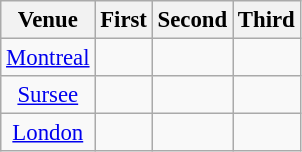<table class="wikitable" style="text-align:center; font-size:95%">
<tr>
<th>Venue</th>
<th>First</th>
<th>Second</th>
<th>Third</th>
</tr>
<tr>
<td align="center"><a href='#'>Montreal</a></td>
<td></td>
<td></td>
<td></td>
</tr>
<tr>
<td align="center"><a href='#'>Sursee</a></td>
<td></td>
<td></td>
<td></td>
</tr>
<tr>
<td align="center"><a href='#'>London</a></td>
<td></td>
<td></td>
<td></td>
</tr>
</table>
